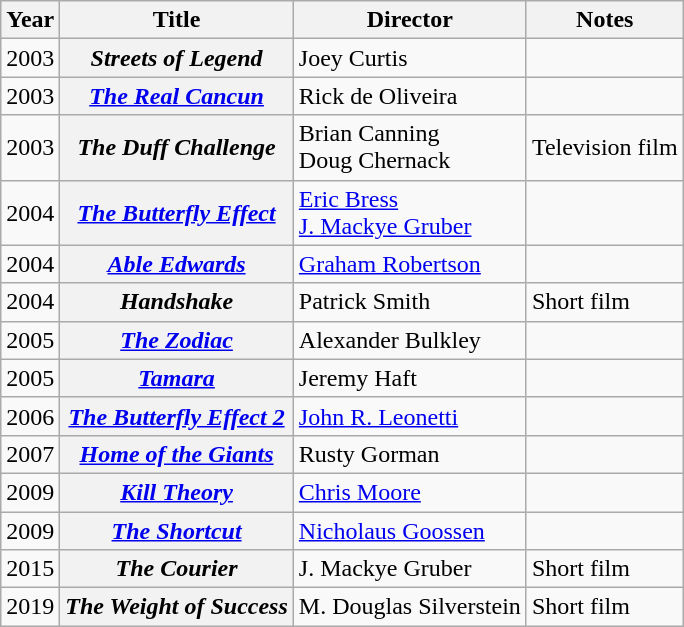<table class="wikitable sortable plainrowheaders">
<tr>
<th>Year</th>
<th>Title</th>
<th>Director</th>
<th>Notes</th>
</tr>
<tr>
<td>2003</td>
<th scope="row" style="text-align:center;"><em>Streets of Legend</em></th>
<td>Joey Curtis</td>
<td></td>
</tr>
<tr>
<td>2003</td>
<th scope="row" style="text-align:center;"><em><a href='#'>The Real Cancun</a></em></th>
<td>Rick de Oliveira</td>
<td></td>
</tr>
<tr>
<td>2003</td>
<th scope="row" style="text-align:center;"><em>The Duff Challenge</em></th>
<td>Brian Canning<br>Doug Chernack</td>
<td>Television film</td>
</tr>
<tr>
<td>2004</td>
<th scope="row" style="text-align:center;"><em><a href='#'>The Butterfly Effect</a></em></th>
<td><a href='#'>Eric Bress</a><br><a href='#'>J. Mackye Gruber</a></td>
<td></td>
</tr>
<tr>
<td>2004</td>
<th scope="row" style="text-align:center;"><em><a href='#'>Able Edwards</a></em></th>
<td><a href='#'>Graham Robertson</a></td>
<td></td>
</tr>
<tr>
<td>2004</td>
<th scope="row" style="text-align:center;"><em>Handshake</em></th>
<td>Patrick Smith</td>
<td>Short film</td>
</tr>
<tr>
<td>2005</td>
<th scope="row" style="text-align:center;"><em><a href='#'>The Zodiac</a></em></th>
<td>Alexander Bulkley</td>
<td></td>
</tr>
<tr>
<td>2005</td>
<th scope="row" style="text-align:center;"><em><a href='#'>Tamara</a></em></th>
<td>Jeremy Haft</td>
<td></td>
</tr>
<tr>
<td>2006</td>
<th scope="row" style="text-align:center;"><em><a href='#'>The Butterfly Effect 2</a></em></th>
<td><a href='#'>John R. Leonetti</a></td>
<td></td>
</tr>
<tr>
<td>2007</td>
<th scope="row" style="text-align:center;"><em><a href='#'>Home of the Giants</a></em></th>
<td>Rusty Gorman</td>
<td></td>
</tr>
<tr>
<td>2009</td>
<th scope="row" style="text-align:center;"><em><a href='#'>Kill Theory</a></em></th>
<td><a href='#'>Chris Moore</a></td>
<td></td>
</tr>
<tr>
<td>2009</td>
<th scope="row" style="text-align:center;"><em><a href='#'>The Shortcut</a></em></th>
<td><a href='#'>Nicholaus Goossen</a></td>
<td></td>
</tr>
<tr>
<td>2015</td>
<th scope="row" style="text-align:center;"><em>The Courier</em></th>
<td>J. Mackye Gruber</td>
<td>Short film</td>
</tr>
<tr>
<td>2019</td>
<th scope="row" style="text-align:center;"><em>The Weight of Success</em></th>
<td>M. Douglas Silverstein</td>
<td>Short film</td>
</tr>
</table>
